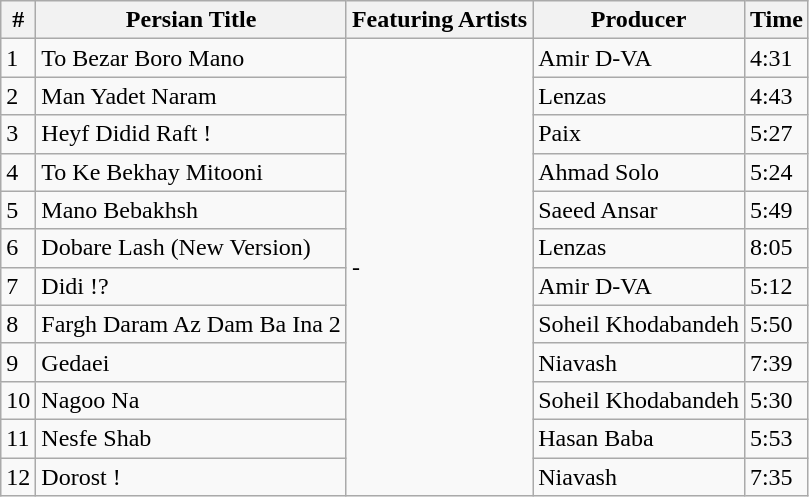<table class="wikitable">
<tr>
<th>#</th>
<th>Persian Title</th>
<th>Featuring Artists</th>
<th>Producer</th>
<th>Time</th>
</tr>
<tr>
<td>1</td>
<td>To Bezar Boro Mano</td>
<td rowspan="12">-</td>
<td>Amir D-VA</td>
<td>4:31</td>
</tr>
<tr>
<td>2</td>
<td>Man Yadet Naram</td>
<td>Lenzas</td>
<td>4:43</td>
</tr>
<tr>
<td>3</td>
<td>Heyf Didid Raft !</td>
<td>Paix</td>
<td>5:27</td>
</tr>
<tr>
<td>4</td>
<td>To Ke Bekhay Mitooni</td>
<td>Ahmad Solo</td>
<td>5:24</td>
</tr>
<tr>
<td>5</td>
<td>Mano Bebakhsh</td>
<td>Saeed Ansar</td>
<td>5:49</td>
</tr>
<tr>
<td>6</td>
<td>Dobare Lash (New Version)</td>
<td>Lenzas</td>
<td>8:05</td>
</tr>
<tr>
<td>7</td>
<td>Didi !?</td>
<td>Amir D-VA</td>
<td>5:12</td>
</tr>
<tr>
<td>8</td>
<td>Fargh Daram Az Dam Ba Ina 2</td>
<td>Soheil Khodabandeh</td>
<td>5:50</td>
</tr>
<tr>
<td>9</td>
<td>Gedaei</td>
<td>Niavash</td>
<td>7:39</td>
</tr>
<tr>
<td>10</td>
<td>Nagoo Na</td>
<td>Soheil Khodabandeh</td>
<td>5:30</td>
</tr>
<tr>
<td>11</td>
<td>Nesfe Shab</td>
<td>Hasan Baba</td>
<td>5:53</td>
</tr>
<tr>
<td>12</td>
<td>Dorost !</td>
<td>Niavash</td>
<td>7:35</td>
</tr>
</table>
